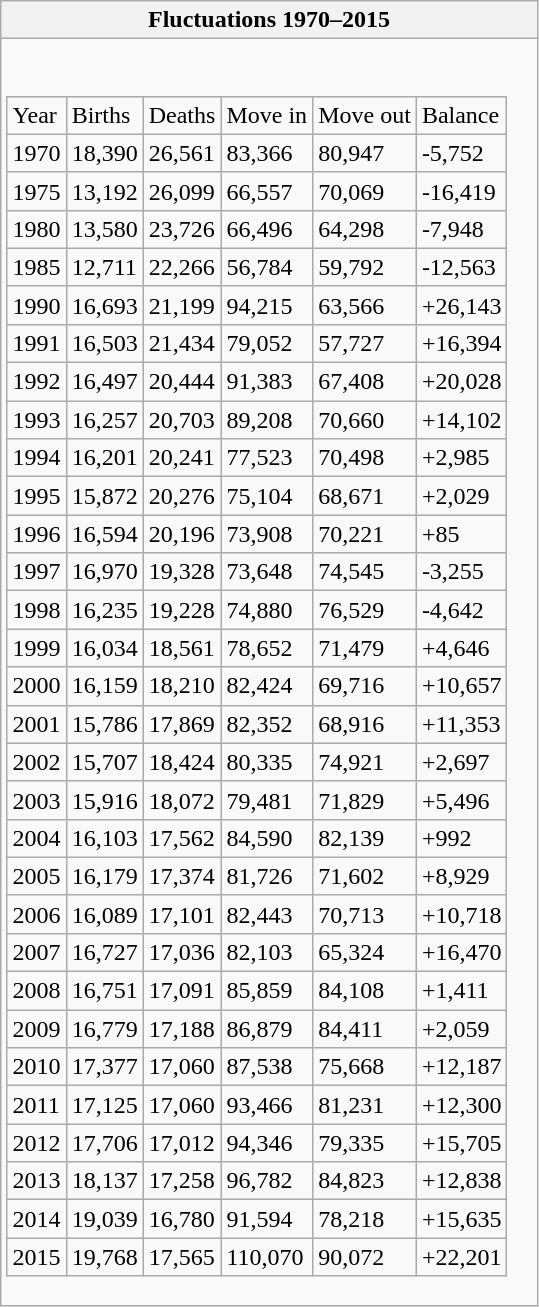<table class="collapsible collapsed wikitable">
<tr>
<th>Fluctuations 1970–2015</th>
</tr>
<tr>
<td><br><table class="wikitable">
<tr>
<td>Year</td>
<td>Births</td>
<td>Deaths</td>
<td>Move in</td>
<td>Move out</td>
<td>Balance</td>
</tr>
<tr>
<td>1970</td>
<td>18,390</td>
<td>26,561</td>
<td>83,366</td>
<td>80,947</td>
<td>-5,752</td>
</tr>
<tr>
<td>1975</td>
<td>13,192</td>
<td>26,099</td>
<td>66,557</td>
<td>70,069</td>
<td>-16,419</td>
</tr>
<tr>
<td>1980</td>
<td>13,580</td>
<td>23,726</td>
<td>66,496</td>
<td>64,298</td>
<td>-7,948</td>
</tr>
<tr>
<td>1985</td>
<td>12,711</td>
<td>22,266</td>
<td>56,784</td>
<td>59,792</td>
<td>-12,563</td>
</tr>
<tr>
<td>1990</td>
<td>16,693</td>
<td>21,199</td>
<td>94,215</td>
<td>63,566</td>
<td>+26,143</td>
</tr>
<tr>
<td>1991</td>
<td>16,503</td>
<td>21,434</td>
<td>79,052</td>
<td>57,727</td>
<td>+16,394</td>
</tr>
<tr>
<td>1992</td>
<td>16,497</td>
<td>20,444</td>
<td>91,383</td>
<td>67,408</td>
<td>+20,028</td>
</tr>
<tr>
<td>1993</td>
<td>16,257</td>
<td>20,703</td>
<td>89,208</td>
<td>70,660</td>
<td>+14,102</td>
</tr>
<tr>
<td>1994</td>
<td>16,201</td>
<td>20,241</td>
<td>77,523</td>
<td>70,498</td>
<td>+2,985</td>
</tr>
<tr>
<td>1995</td>
<td>15,872</td>
<td>20,276</td>
<td>75,104</td>
<td>68,671</td>
<td>+2,029</td>
</tr>
<tr>
<td>1996</td>
<td>16,594</td>
<td>20,196</td>
<td>73,908</td>
<td>70,221</td>
<td>+85</td>
</tr>
<tr>
<td>1997</td>
<td>16,970</td>
<td>19,328</td>
<td>73,648</td>
<td>74,545</td>
<td>-3,255</td>
</tr>
<tr>
<td>1998</td>
<td>16,235</td>
<td>19,228</td>
<td>74,880</td>
<td>76,529</td>
<td>-4,642</td>
</tr>
<tr>
<td>1999</td>
<td>16,034</td>
<td>18,561</td>
<td>78,652</td>
<td>71,479</td>
<td>+4,646</td>
</tr>
<tr>
<td>2000</td>
<td>16,159</td>
<td>18,210</td>
<td>82,424</td>
<td>69,716</td>
<td>+10,657</td>
</tr>
<tr>
<td>2001</td>
<td>15,786</td>
<td>17,869</td>
<td>82,352</td>
<td>68,916</td>
<td>+11,353</td>
</tr>
<tr>
<td>2002</td>
<td>15,707</td>
<td>18,424</td>
<td>80,335</td>
<td>74,921</td>
<td>+2,697</td>
</tr>
<tr>
<td>2003</td>
<td>15,916</td>
<td>18,072</td>
<td>79,481</td>
<td>71,829</td>
<td>+5,496</td>
</tr>
<tr>
<td>2004</td>
<td>16,103</td>
<td>17,562</td>
<td>84,590</td>
<td>82,139</td>
<td>+992</td>
</tr>
<tr>
<td>2005</td>
<td>16,179</td>
<td>17,374</td>
<td>81,726</td>
<td>71,602</td>
<td>+8,929</td>
</tr>
<tr>
<td>2006</td>
<td>16,089</td>
<td>17,101</td>
<td>82,443</td>
<td>70,713</td>
<td>+10,718</td>
</tr>
<tr>
<td>2007</td>
<td>16,727</td>
<td>17,036</td>
<td>82,103</td>
<td>65,324</td>
<td>+16,470</td>
</tr>
<tr>
<td>2008</td>
<td>16,751</td>
<td>17,091</td>
<td>85,859</td>
<td>84,108</td>
<td>+1,411</td>
</tr>
<tr>
<td>2009</td>
<td>16,779</td>
<td>17,188</td>
<td>86,879</td>
<td>84,411</td>
<td>+2,059</td>
</tr>
<tr>
<td>2010</td>
<td>17,377</td>
<td>17,060</td>
<td>87,538</td>
<td>75,668</td>
<td>+12,187</td>
</tr>
<tr>
<td>2011</td>
<td>17,125</td>
<td>17,060</td>
<td>93,466</td>
<td>81,231</td>
<td>+12,300</td>
</tr>
<tr>
<td>2012</td>
<td>17,706</td>
<td>17,012</td>
<td>94,346</td>
<td>79,335</td>
<td>+15,705</td>
</tr>
<tr>
<td>2013</td>
<td>18,137</td>
<td>17,258</td>
<td>96,782</td>
<td>84,823</td>
<td>+12,838</td>
</tr>
<tr>
<td>2014</td>
<td>19,039</td>
<td>16,780</td>
<td>91,594</td>
<td>78,218</td>
<td>+15,635</td>
</tr>
<tr>
<td>2015</td>
<td>19,768</td>
<td>17,565</td>
<td>110,070</td>
<td>90,072</td>
<td>+22,201</td>
</tr>
</table>
</td>
</tr>
</table>
